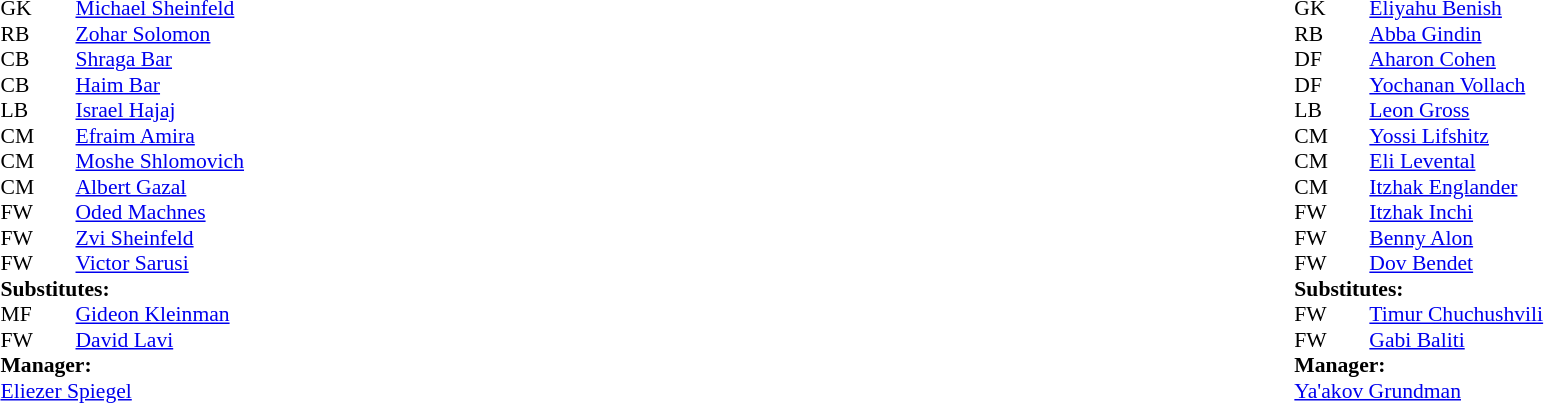<table width="100%">
<tr>
<td valign="top" width="50%"><br><table style="font-size: 90%" cellspacing="0" cellpadding="0">
<tr>
<th width="25"></th>
<th width="25"></th>
</tr>
<tr>
<td>GK</td>
<td><strong> </strong></td>
<td> <a href='#'>Michael Sheinfeld</a></td>
<td></td>
</tr>
<tr>
<td>RB</td>
<td><strong> </strong></td>
<td> <a href='#'>Zohar Solomon</a></td>
<td></td>
</tr>
<tr>
<td>CB</td>
<td><strong> </strong></td>
<td> <a href='#'>Shraga Bar</a></td>
<td></td>
</tr>
<tr>
<td>CB</td>
<td><strong> </strong></td>
<td> <a href='#'>Haim Bar</a></td>
<td></td>
</tr>
<tr>
<td>LB</td>
<td><strong> </strong></td>
<td> <a href='#'>Israel Hajaj</a></td>
<td></td>
</tr>
<tr>
<td>CM</td>
<td><strong> </strong></td>
<td> <a href='#'>Efraim Amira</a></td>
<td></td>
</tr>
<tr>
<td>CM</td>
<td><strong> </strong></td>
<td> <a href='#'>Moshe Shlomovich</a></td>
<td></td>
<td></td>
</tr>
<tr>
<td>CM</td>
<td><strong> </strong></td>
<td>  <a href='#'>Albert Gazal</a></td>
<td></td>
</tr>
<tr>
<td>FW</td>
<td><strong> </strong></td>
<td> <a href='#'>Oded Machnes</a></td>
<td></td>
</tr>
<tr>
<td>FW</td>
<td><strong> </strong></td>
<td> <a href='#'>Zvi Sheinfeld</a></td>
<td></td>
<td></td>
</tr>
<tr>
<td>FW</td>
<td><strong> </strong></td>
<td> <a href='#'>Victor Sarusi</a></td>
<td></td>
</tr>
<tr>
<td colspan=4><strong>Substitutes:</strong></td>
</tr>
<tr>
<td>MF</td>
<td><strong> </strong></td>
<td> <a href='#'>Gideon Kleinman</a></td>
<td></td>
<td></td>
</tr>
<tr>
<td>FW</td>
<td><strong> </strong></td>
<td> <a href='#'>David Lavi</a></td>
<td></td>
<td></td>
</tr>
<tr>
<td colspan=4><strong>Manager:</strong></td>
</tr>
<tr>
<td colspan="4"> <a href='#'>Eliezer Spiegel</a></td>
</tr>
</table>
</td>
<td valign="top"></td>
<td valign="top" width="50%"><br><table style="font-size: 90%" cellspacing="0" cellpadding="0" align=center>
<tr>
<th width="25"></th>
<th width="25"></th>
</tr>
<tr>
<td>GK</td>
<td><strong> </strong></td>
<td> <a href='#'>Eliyahu Benish</a></td>
<td></td>
</tr>
<tr>
<td>RB</td>
<td><strong> </strong></td>
<td> <a href='#'>Abba Gindin</a></td>
<td></td>
</tr>
<tr>
<td>DF</td>
<td><strong> </strong></td>
<td> <a href='#'>Aharon Cohen</a></td>
<td></td>
</tr>
<tr>
<td>DF</td>
<td><strong> </strong></td>
<td> <a href='#'>Yochanan Vollach</a></td>
<td></td>
</tr>
<tr>
<td>LB</td>
<td><strong> </strong></td>
<td> <a href='#'>Leon Gross</a></td>
<td></td>
</tr>
<tr>
<td>CM</td>
<td><strong> </strong></td>
<td> <a href='#'>Yossi Lifshitz</a></td>
<td></td>
</tr>
<tr>
<td>CM</td>
<td><strong> </strong></td>
<td> <a href='#'>Eli Levental</a></td>
<td></td>
</tr>
<tr>
<td>CM</td>
<td><strong> </strong></td>
<td> <a href='#'>Itzhak Englander</a></td>
<td></td>
</tr>
<tr>
<td>FW</td>
<td><strong> </strong></td>
<td> <a href='#'>Itzhak Inchi</a></td>
<td></td>
<td></td>
</tr>
<tr>
<td>FW</td>
<td><strong> </strong></td>
<td> <a href='#'>Benny Alon</a></td>
<td></td>
</tr>
<tr>
<td>FW</td>
<td><strong> </strong></td>
<td> <a href='#'>Dov Bendet</a></td>
<td></td>
<td></td>
</tr>
<tr>
<td colspan=4><strong>Substitutes:</strong></td>
</tr>
<tr>
<td>FW</td>
<td><strong> </strong></td>
<td> <a href='#'>Timur Chuchushvili</a></td>
<td></td>
<td></td>
</tr>
<tr>
<td>FW</td>
<td><strong> </strong></td>
<td> <a href='#'>Gabi Baliti</a></td>
<td></td>
<td></td>
</tr>
<tr>
<td colspan=4><strong>Manager:</strong></td>
</tr>
<tr>
<td colspan="4"> <a href='#'>Ya'akov Grundman</a></td>
</tr>
</table>
</td>
</tr>
</table>
